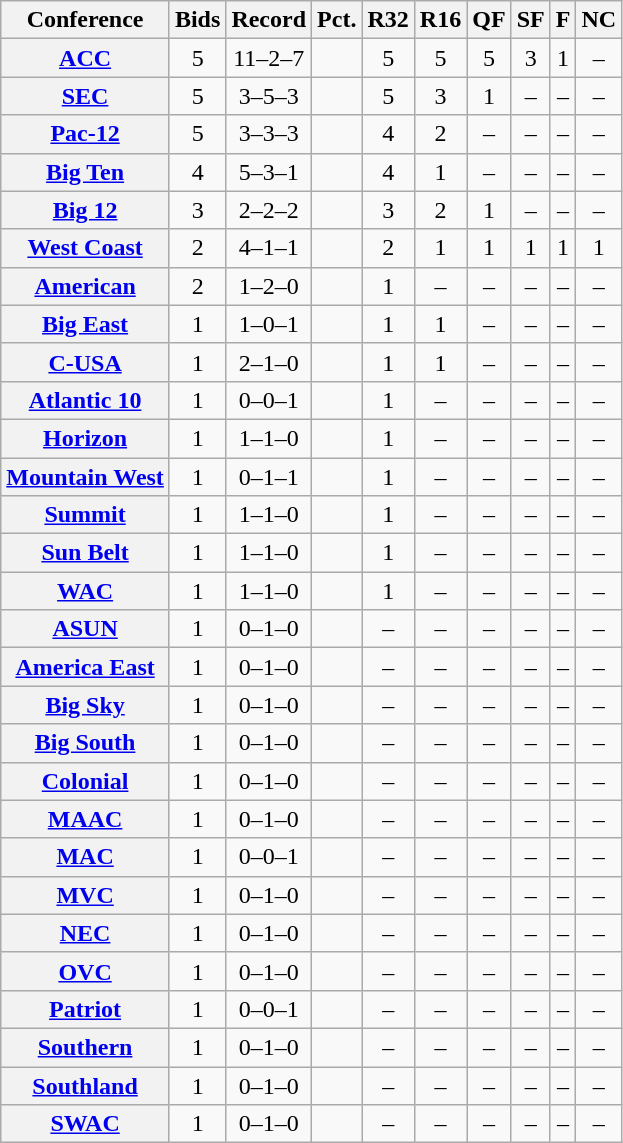<table class="wikitable sortable plainrowheaders" style="text-align:center;">
<tr>
<th scope="col">Conference</th>
<th scope="col" data-sort-type="number">Bids</th>
<th scope="col">Record</th>
<th scope="col" data-sort-type="number">Pct.</th>
<th scope="col" data-sort-type="number">R32</th>
<th scope="col" data-sort-type="number">R16</th>
<th scope="col" data-sort-type="number">QF</th>
<th scope="col" data-sort-type="number">SF</th>
<th scope="col" data-sort-type="number">F</th>
<th scope="col" data-sort-type="number">NC</th>
</tr>
<tr>
<th scope="row"><a href='#'>ACC</a></th>
<td>5</td>
<td>11–2–7</td>
<td></td>
<td data-sort-value="-1">5</td>
<td data-sort-value="-1">5</td>
<td data-sort-value="-1">5</td>
<td data-sort-value="-1">3</td>
<td data-sort-value="-1">1</td>
<td data-sort-value="-1">–</td>
</tr>
<tr>
<th scope="row"><a href='#'>SEC</a></th>
<td>5</td>
<td>3–5–3</td>
<td></td>
<td data-sort-value="-1">5</td>
<td data-sort-value="-1">3</td>
<td data-sort-value="-1">1</td>
<td data-sort-value="-1">–</td>
<td data-sort-value="-1">–</td>
<td data-sort-value="-1">–</td>
</tr>
<tr>
<th scope="row"><a href='#'>Pac-12</a></th>
<td>5</td>
<td>3–3–3</td>
<td></td>
<td data-sort-value="-1">4</td>
<td data-sort-value="-1">2</td>
<td data-sort-value="-1">–</td>
<td data-sort-value="-1">–</td>
<td data-sort-value="-1">–</td>
<td data-sort-value="-1">–</td>
</tr>
<tr>
<th scope="row"><a href='#'>Big Ten</a></th>
<td>4</td>
<td>5–3–1</td>
<td></td>
<td data-sort-value="-1">4</td>
<td data-sort-value="-1">1</td>
<td data-sort-value="-1">–</td>
<td data-sort-value="-1">–</td>
<td data-sort-value="-1">–</td>
<td data-sort-value="-1">–</td>
</tr>
<tr>
<th scope="row"><a href='#'>Big 12</a></th>
<td>3</td>
<td>2–2–2</td>
<td></td>
<td data-sort-value="-1">3</td>
<td data-sort-value="-1">2</td>
<td data-sort-value="-1">1</td>
<td data-sort-value="-1">–</td>
<td data-sort-value="-1">–</td>
<td data-sort-value="-1">–</td>
</tr>
<tr>
<th scope="row"><a href='#'>West Coast</a></th>
<td>2</td>
<td>4–1–1</td>
<td></td>
<td data-sort-value="-1">2</td>
<td data-sort-value="-1">1</td>
<td data-sort-value="-1">1</td>
<td data-sort-value="-1">1</td>
<td data-sort-value="-1">1</td>
<td data-sort-value="-1">1</td>
</tr>
<tr>
<th scope="row"><a href='#'>American</a></th>
<td>2</td>
<td>1–2–0</td>
<td></td>
<td data-sort-value="-1">1</td>
<td data-sort-value="-1">–</td>
<td data-sort-value="-1">–</td>
<td data-sort-value="-1">–</td>
<td data-sort-value="-1">–</td>
<td data-sort-value="-1">–</td>
</tr>
<tr>
<th scope="row"><a href='#'>Big East</a></th>
<td>1</td>
<td>1–0–1</td>
<td></td>
<td data-sort-value="-1">1</td>
<td data-sort-value="-1">1</td>
<td data-sort-value="-1">–</td>
<td data-sort-value="-1">–</td>
<td data-sort-value="-1">–</td>
<td data-sort-value="-1">–</td>
</tr>
<tr>
<th scope="row"><a href='#'>C-USA</a></th>
<td>1</td>
<td>2–1–0</td>
<td></td>
<td data-sort-value="-1">1</td>
<td data-sort-value="-1">1</td>
<td data-sort-value="-1">–</td>
<td data-sort-value="-1">–</td>
<td data-sort-value="-1">–</td>
<td data-sort-value="-1">–</td>
</tr>
<tr>
<th scope="row"><a href='#'>Atlantic 10</a></th>
<td>1</td>
<td>0–0–1</td>
<td></td>
<td data-sort-value="-1">1</td>
<td data-sort-value="-1">–</td>
<td data-sort-value="-1">–</td>
<td data-sort-value="-1">–</td>
<td data-sort-value="-1">–</td>
<td data-sort-value="-1">–</td>
</tr>
<tr>
<th scope="row"><a href='#'>Horizon</a></th>
<td>1</td>
<td>1–1–0</td>
<td></td>
<td data-sort-value="-1">1</td>
<td data-sort-value="-1">–</td>
<td data-sort-value="-1">–</td>
<td data-sort-value="-1">–</td>
<td data-sort-value="-1">–</td>
<td data-sort-value="-1">–</td>
</tr>
<tr>
<th scope="row"><a href='#'>Mountain West</a></th>
<td>1</td>
<td>0–1–1</td>
<td></td>
<td data-sort-value="-1">1</td>
<td data-sort-value="-1">–</td>
<td data-sort-value="-1">–</td>
<td data-sort-value="-1">–</td>
<td data-sort-value="-1">–</td>
<td data-sort-value="-1">–</td>
</tr>
<tr>
<th scope="row"><a href='#'>Summit</a></th>
<td>1</td>
<td>1–1–0</td>
<td></td>
<td data-sort-value="-1">1</td>
<td data-sort-value="-1">–</td>
<td data-sort-value="-1">–</td>
<td data-sort-value="-1">–</td>
<td data-sort-value="-1">–</td>
<td data-sort-value="-1">–</td>
</tr>
<tr>
<th scope="row"><a href='#'>Sun Belt</a></th>
<td>1</td>
<td>1–1–0</td>
<td></td>
<td data-sort-value="-1">1</td>
<td data-sort-value="-1">–</td>
<td data-sort-value="-1">–</td>
<td data-sort-value="-1">–</td>
<td data-sort-value="-1">–</td>
<td data-sort-value="-1">–</td>
</tr>
<tr>
<th scope="row"><a href='#'>WAC</a></th>
<td>1</td>
<td>1–1–0</td>
<td></td>
<td data-sort-value="-1">1</td>
<td data-sort-value="-1">–</td>
<td data-sort-value="-1">–</td>
<td data-sort-value="-1">–</td>
<td data-sort-value="-1">–</td>
<td data-sort-value="-1">–</td>
</tr>
<tr>
<th scope="row"><a href='#'>ASUN</a></th>
<td>1</td>
<td>0–1–0</td>
<td></td>
<td data-sort-value="-1">–</td>
<td data-sort-value="-1">–</td>
<td data-sort-value="-1">–</td>
<td data-sort-value="-1">–</td>
<td data-sort-value="-1">–</td>
<td data-sort-value="-1">–</td>
</tr>
<tr>
<th scope="row"><a href='#'>America East</a></th>
<td>1</td>
<td>0–1–0</td>
<td></td>
<td data-sort-value="-1">–</td>
<td data-sort-value="-1">–</td>
<td data-sort-value="-1">–</td>
<td data-sort-value="-1">–</td>
<td data-sort-value="-1">–</td>
<td data-sort-value="-1">–</td>
</tr>
<tr>
<th scope="row"><a href='#'>Big Sky</a></th>
<td>1</td>
<td>0–1–0</td>
<td></td>
<td data-sort-value="-1">–</td>
<td data-sort-value="-1">–</td>
<td data-sort-value="-1">–</td>
<td data-sort-value="-1">–</td>
<td data-sort-value="-1">–</td>
<td data-sort-value="-1">–</td>
</tr>
<tr>
<th scope="row"><a href='#'>Big South</a></th>
<td>1</td>
<td>0–1–0</td>
<td></td>
<td data-sort-value="-1">–</td>
<td data-sort-value="-1">–</td>
<td data-sort-value="-1">–</td>
<td data-sort-value="-1">–</td>
<td data-sort-value="-1">–</td>
<td data-sort-value="-1">–</td>
</tr>
<tr>
<th scope="row"><a href='#'>Colonial</a></th>
<td>1</td>
<td>0–1–0</td>
<td></td>
<td data-sort-value="-1">–</td>
<td data-sort-value="-1">–</td>
<td data-sort-value="-1">–</td>
<td data-sort-value="-1">–</td>
<td data-sort-value="-1">–</td>
<td data-sort-value="-1">–</td>
</tr>
<tr>
<th scope="row"><a href='#'>MAAC</a></th>
<td>1</td>
<td>0–1–0</td>
<td></td>
<td data-sort-value="-1">–</td>
<td data-sort-value="-1">–</td>
<td data-sort-value="-1">–</td>
<td data-sort-value="-1">–</td>
<td data-sort-value="-1">–</td>
<td data-sort-value="-1">–</td>
</tr>
<tr>
<th scope="row"><a href='#'>MAC</a></th>
<td>1</td>
<td>0–0–1</td>
<td></td>
<td data-sort-value="-1">–</td>
<td data-sort-value="-1">–</td>
<td data-sort-value="-1">–</td>
<td data-sort-value="-1">–</td>
<td data-sort-value="-1">–</td>
<td data-sort-value="-1">–</td>
</tr>
<tr>
<th scope="row"><a href='#'>MVC</a></th>
<td>1</td>
<td>0–1–0</td>
<td></td>
<td data-sort-value="-1">–</td>
<td data-sort-value="-1">–</td>
<td data-sort-value="-1">–</td>
<td data-sort-value="-1">–</td>
<td data-sort-value="-1">–</td>
<td data-sort-value="-1">–</td>
</tr>
<tr>
<th scope="row"><a href='#'>NEC</a></th>
<td>1</td>
<td>0–1–0</td>
<td></td>
<td data-sort-value="-1">–</td>
<td data-sort-value="-1">–</td>
<td data-sort-value="-1">–</td>
<td data-sort-value="-1">–</td>
<td data-sort-value="-1">–</td>
<td data-sort-value="-1">–</td>
</tr>
<tr>
<th scope="row"><a href='#'>OVC</a></th>
<td>1</td>
<td>0–1–0</td>
<td></td>
<td data-sort-value="-1">–</td>
<td data-sort-value="-1">–</td>
<td data-sort-value="-1">–</td>
<td data-sort-value="-1">–</td>
<td data-sort-value="-1">–</td>
<td data-sort-value="-1">–</td>
</tr>
<tr>
<th scope="row"><a href='#'>Patriot</a></th>
<td>1</td>
<td>0–0–1</td>
<td></td>
<td data-sort-value="-1">–</td>
<td data-sort-value="-1">–</td>
<td data-sort-value="-1">–</td>
<td data-sort-value="-1">–</td>
<td data-sort-value="-1">–</td>
<td data-sort-value="-1">–</td>
</tr>
<tr>
<th scope="row"><a href='#'>Southern</a></th>
<td>1</td>
<td>0–1–0</td>
<td></td>
<td data-sort-value="-1">–</td>
<td data-sort-value="-1">–</td>
<td data-sort-value="-1">–</td>
<td data-sort-value="-1">–</td>
<td data-sort-value="-1">–</td>
<td data-sort-value="-1">–</td>
</tr>
<tr>
<th scope="row"><a href='#'>Southland</a></th>
<td>1</td>
<td>0–1–0</td>
<td></td>
<td data-sort-value="-1">–</td>
<td data-sort-value="-1">–</td>
<td data-sort-value="-1">–</td>
<td data-sort-value="-1">–</td>
<td data-sort-value="-1">–</td>
<td data-sort-value="-1">–</td>
</tr>
<tr>
<th scope="row"><a href='#'>SWAC</a></th>
<td>1</td>
<td>0–1–0</td>
<td></td>
<td data-sort-value="-1">–</td>
<td data-sort-value="-1">–</td>
<td data-sort-value="-1">–</td>
<td data-sort-value="-1">–</td>
<td data-sort-value="-1">–</td>
<td data-sort-value="-1">–</td>
</tr>
</table>
